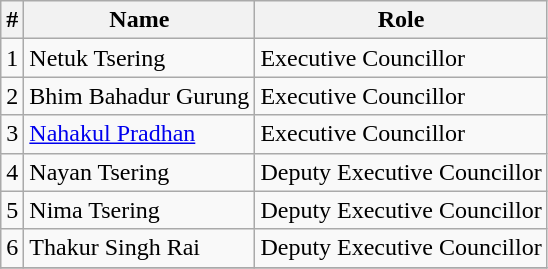<table class="wikitable sortable">
<tr>
<th>#</th>
<th>Name</th>
<th>Role</th>
</tr>
<tr>
<td>1</td>
<td>Netuk Tsering</td>
<td>Executive Councillor</td>
</tr>
<tr>
<td>2</td>
<td>Bhim Bahadur Gurung</td>
<td>Executive Councillor</td>
</tr>
<tr>
<td>3</td>
<td><a href='#'>Nahakul Pradhan</a></td>
<td>Executive Councillor</td>
</tr>
<tr>
<td>4</td>
<td>Nayan Tsering</td>
<td>Deputy Executive Councillor</td>
</tr>
<tr>
<td>5</td>
<td>Nima Tsering</td>
<td>Deputy Executive Councillor</td>
</tr>
<tr>
<td>6</td>
<td>Thakur Singh Rai</td>
<td>Deputy Executive Councillor</td>
</tr>
<tr>
</tr>
</table>
